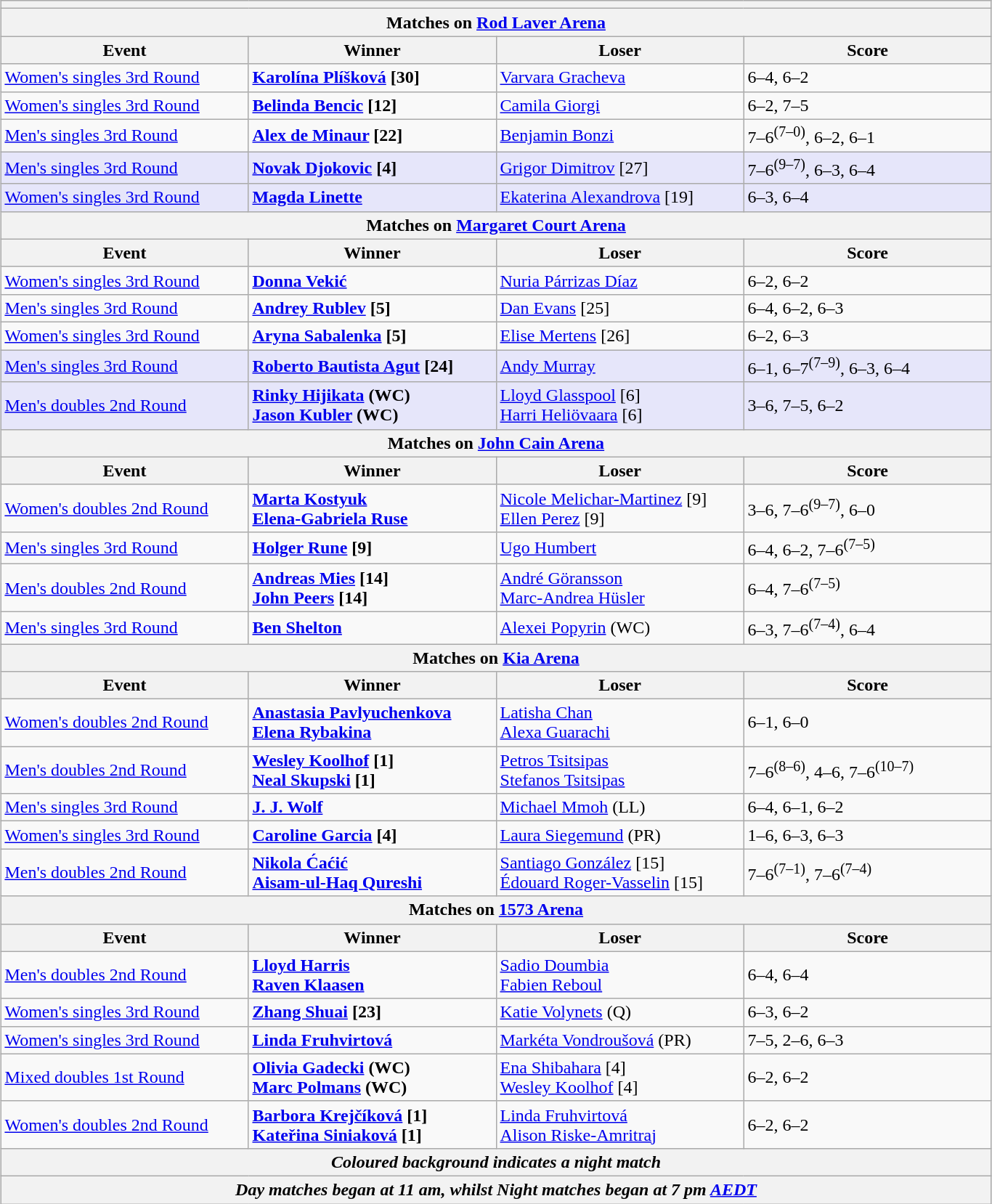<table class="wikitable collapsible uncollapsed" style="margin:auto;">
<tr>
<th colspan=4></th>
</tr>
<tr>
<th colspan=4><strong>Matches on <a href='#'>Rod Laver Arena</a></strong></th>
</tr>
<tr>
<th style="width:220px;">Event</th>
<th style="width:220px;">Winner</th>
<th style="width:220px;">Loser</th>
<th style="width:220px;">Score</th>
</tr>
<tr>
<td><a href='#'>Women's singles 3rd Round</a></td>
<td><strong> <a href='#'>Karolína Plíšková</a> [30]</strong></td>
<td> <a href='#'>Varvara Gracheva</a></td>
<td>6–4, 6–2</td>
</tr>
<tr>
<td><a href='#'>Women's singles 3rd Round</a></td>
<td><strong> <a href='#'>Belinda Bencic</a> [12]</strong></td>
<td> <a href='#'>Camila Giorgi</a></td>
<td>6–2, 7–5</td>
</tr>
<tr>
<td><a href='#'>Men's singles 3rd Round</a></td>
<td><strong> <a href='#'>Alex de Minaur</a> [22]</strong></td>
<td> <a href='#'>Benjamin Bonzi</a></td>
<td>7–6<sup>(7–0)</sup>, 6–2, 6–1</td>
</tr>
<tr bgcolor=lavender>
<td><a href='#'>Men's singles 3rd Round</a></td>
<td><strong> <a href='#'>Novak Djokovic</a> [4]</strong></td>
<td> <a href='#'>Grigor Dimitrov</a> [27]</td>
<td>7–6<sup>(9–7)</sup>, 6–3, 6–4</td>
</tr>
<tr bgcolor=lavender>
<td><a href='#'>Women's singles 3rd Round</a></td>
<td><strong> <a href='#'>Magda Linette</a></strong></td>
<td> <a href='#'>Ekaterina Alexandrova</a> [19]</td>
<td>6–3, 6–4</td>
</tr>
<tr>
<th colspan=4><strong>Matches on <a href='#'>Margaret Court Arena</a></strong></th>
</tr>
<tr>
<th style="width:220px;">Event</th>
<th style="width:220px;">Winner</th>
<th style="width:220px;">Loser</th>
<th style="width:220px;">Score</th>
</tr>
<tr>
<td><a href='#'>Women's singles 3rd Round</a></td>
<td><strong> <a href='#'>Donna Vekić</a></strong></td>
<td> <a href='#'>Nuria Párrizas Díaz</a></td>
<td>6–2, 6–2</td>
</tr>
<tr>
<td><a href='#'>Men's singles 3rd Round</a></td>
<td><strong> <a href='#'>Andrey Rublev</a> [5]</strong></td>
<td> <a href='#'>Dan Evans</a> [25]</td>
<td>6–4, 6–2, 6–3</td>
</tr>
<tr>
<td><a href='#'>Women's singles 3rd Round</a></td>
<td><strong> <a href='#'>Aryna Sabalenka</a> [5]</strong></td>
<td> <a href='#'>Elise Mertens</a> [26]</td>
<td>6–2, 6–3</td>
</tr>
<tr bgcolor=lavender>
<td><a href='#'>Men's singles 3rd Round</a></td>
<td><strong> <a href='#'>Roberto Bautista Agut</a> [24]</strong></td>
<td> <a href='#'>Andy Murray</a></td>
<td>6–1, 6–7<sup>(7–9)</sup>, 6–3, 6–4</td>
</tr>
<tr bgcolor=lavender>
<td><a href='#'>Men's doubles 2nd Round</a></td>
<td><strong> <a href='#'>Rinky Hijikata</a> (WC)<br>  <a href='#'>Jason Kubler</a> (WC)</strong></td>
<td> <a href='#'>Lloyd Glasspool</a> [6]<br>  <a href='#'>Harri Heliövaara</a> [6]</td>
<td>3–6, 7–5, 6–2</td>
</tr>
<tr>
<th colspan=4><strong>Matches on <a href='#'>John Cain Arena</a></strong></th>
</tr>
<tr>
<th style="width:220px;">Event</th>
<th style="width:220px;">Winner</th>
<th style="width:220px;">Loser</th>
<th style="width:220px;">Score</th>
</tr>
<tr>
<td><a href='#'>Women's doubles 2nd Round</a></td>
<td><strong> <a href='#'>Marta Kostyuk</a> <br>  <a href='#'>Elena-Gabriela Ruse</a></strong></td>
<td> <a href='#'>Nicole Melichar-Martinez</a> [9]<br>  <a href='#'>Ellen Perez</a> [9]</td>
<td>3–6, 7–6<sup>(9–7)</sup>, 6–0</td>
</tr>
<tr>
<td><a href='#'>Men's singles 3rd Round</a></td>
<td><strong> <a href='#'>Holger Rune</a> [9]</strong></td>
<td> <a href='#'>Ugo Humbert</a></td>
<td>6–4, 6–2, 7–6<sup>(7–5)</sup></td>
</tr>
<tr>
<td><a href='#'>Men's doubles 2nd Round</a></td>
<td><strong> <a href='#'>Andreas Mies</a> [14]<br>  <a href='#'>John Peers</a> [14]</strong></td>
<td> <a href='#'>André Göransson</a> <br>  <a href='#'>Marc-Andrea Hüsler</a></td>
<td>6–4, 7–6<sup>(7–5)</sup></td>
</tr>
<tr>
<td><a href='#'>Men's singles 3rd Round</a></td>
<td><strong> <a href='#'>Ben Shelton</a></strong></td>
<td> <a href='#'>Alexei Popyrin</a> (WC)</td>
<td>6–3, 7–6<sup>(7–4)</sup>, 6–4</td>
</tr>
<tr>
<th colspan=4><strong>Matches on <a href='#'>Kia Arena</a></strong></th>
</tr>
<tr>
<th style="width:220px;">Event</th>
<th style="width:220px;">Winner</th>
<th style="width:220px;">Loser</th>
<th style="width:220px;">Score</th>
</tr>
<tr>
<td><a href='#'>Women's doubles 2nd Round</a></td>
<td><strong> <a href='#'>Anastasia Pavlyuchenkova</a> <br>  <a href='#'>Elena Rybakina</a></strong></td>
<td> <a href='#'>Latisha Chan</a> <br>  <a href='#'>Alexa Guarachi</a></td>
<td>6–1, 6–0</td>
</tr>
<tr>
<td><a href='#'>Men's doubles 2nd Round</a></td>
<td><strong> <a href='#'>Wesley Koolhof</a> [1]<br> <a href='#'>Neal Skupski</a> [1]</strong></td>
<td> <a href='#'>Petros Tsitsipas</a> <br>  <a href='#'>Stefanos Tsitsipas</a></td>
<td>7–6<sup>(8–6)</sup>, 4–6, 7–6<sup>(10–7)</sup></td>
</tr>
<tr>
<td><a href='#'>Men's singles 3rd Round</a></td>
<td><strong> <a href='#'>J. J. Wolf</a></strong></td>
<td> <a href='#'>Michael Mmoh</a> (LL)</td>
<td>6–4, 6–1, 6–2</td>
</tr>
<tr>
<td><a href='#'>Women's singles 3rd Round</a></td>
<td><strong> <a href='#'>Caroline Garcia</a> [4]</strong></td>
<td> <a href='#'>Laura Siegemund</a> (PR)</td>
<td>1–6, 6–3, 6–3</td>
</tr>
<tr>
<td><a href='#'>Men's doubles 2nd Round</a></td>
<td><strong> <a href='#'>Nikola Ćaćić</a><br>   <a href='#'>Aisam-ul-Haq Qureshi</a></strong></td>
<td> <a href='#'>Santiago González</a> [15]<br>  <a href='#'>Édouard Roger-Vasselin</a> [15]</td>
<td>7–6<sup>(7–1)</sup>, 7–6<sup>(7–4)</sup></td>
</tr>
<tr>
<th colspan=4><strong>Matches on <a href='#'>1573 Arena</a></strong></th>
</tr>
<tr>
<th style="width:220px;">Event</th>
<th style="width:220px;">Winner</th>
<th style="width:220px;">Loser</th>
<th style="width:220px;">Score</th>
</tr>
<tr>
<td><a href='#'>Men's doubles 2nd Round</a></td>
<td><strong> <a href='#'>Lloyd Harris</a> <br>  <a href='#'>Raven Klaasen</a></strong></td>
<td> <a href='#'>Sadio Doumbia</a> <br>  <a href='#'>Fabien Reboul</a></td>
<td>6–4, 6–4</td>
</tr>
<tr>
<td><a href='#'>Women's singles 3rd Round</a></td>
<td><strong> <a href='#'>Zhang Shuai</a> [23]</strong></td>
<td> <a href='#'>Katie Volynets</a> (Q)</td>
<td>6–3, 6–2</td>
</tr>
<tr>
<td><a href='#'>Women's singles 3rd Round</a></td>
<td><strong> <a href='#'>Linda Fruhvirtová</a></strong></td>
<td> <a href='#'>Markéta Vondroušová</a> (PR)</td>
<td>7–5, 2–6, 6–3</td>
</tr>
<tr>
<td><a href='#'>Mixed doubles 1st Round</a></td>
<td><strong> <a href='#'>Olivia Gadecki</a> (WC) <br>  <a href='#'>Marc Polmans</a> (WC)</strong></td>
<td> <a href='#'>Ena Shibahara</a> [4] <br>  <a href='#'>Wesley Koolhof</a> [4]</td>
<td>6–2, 6–2</td>
</tr>
<tr>
<td><a href='#'>Women's doubles 2nd Round</a></td>
<td><strong> <a href='#'>Barbora Krejčíková</a> [1]<br>  <a href='#'>Kateřina Siniaková</a> [1]</strong></td>
<td> <a href='#'>Linda Fruhvirtová</a> <br>  <a href='#'>Alison Riske-Amritraj</a></td>
<td>6–2, 6–2</td>
</tr>
<tr>
<th colspan=4><em>Coloured background indicates a night match</em></th>
</tr>
<tr>
<th colspan=4><em>Day matches began at 11 am, whilst Night matches began at 7 pm <a href='#'>AEDT</a></em></th>
</tr>
</table>
